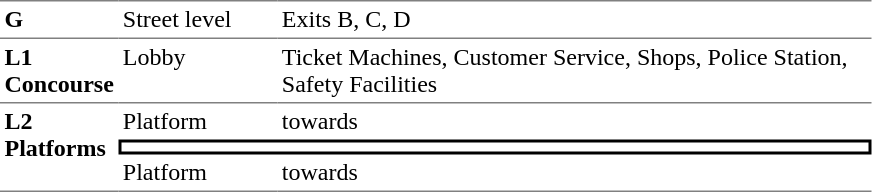<table table border=0 cellspacing=0 cellpadding=3>
<tr>
<td style="border-top:solid 1px gray;" width=50 valign=top><strong>G</strong></td>
<td style="border-top:solid 1px gray;" width=100 valign=top>Street level</td>
<td style="border-top:solid 1px gray;" width=390 valign=top>Exits B, C, D</td>
</tr>
<tr>
<td style="border-bottom:solid 1px gray; border-top:solid 1px gray;" valign=top><strong>L1<br>Concourse</strong></td>
<td style="border-bottom:solid 1px gray; border-top:solid 1px gray;" valign=top>Lobby</td>
<td style="border-bottom:solid 1px gray; border-top:solid 1px gray;" valign=top>Ticket Machines, Customer Service, Shops, Police Station, Safety Facilities</td>
</tr>
<tr>
<td style="border-bottom:solid 1px gray;" rowspan=3 valign=top><strong>L2<br>Platforms</strong></td>
<td>Platform </td>
<td>  towards  </td>
</tr>
<tr>
<td style="border-right:solid 2px black;border-left:solid 2px black;border-top:solid 2px black;border-bottom:solid 2px black;text-align:center;" colspan=2></td>
</tr>
<tr>
<td style="border-bottom:solid 1px gray;">Platform </td>
<td style="border-bottom:solid 1px gray;"> towards   </td>
</tr>
</table>
